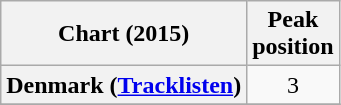<table class="wikitable sortable plainrowheaders" style="text-align:center">
<tr>
<th>Chart (2015)</th>
<th>Peak<br>position</th>
</tr>
<tr>
<th scope="row">Denmark (<a href='#'>Tracklisten</a>)</th>
<td style="text-align:center;">3</td>
</tr>
<tr>
</tr>
</table>
